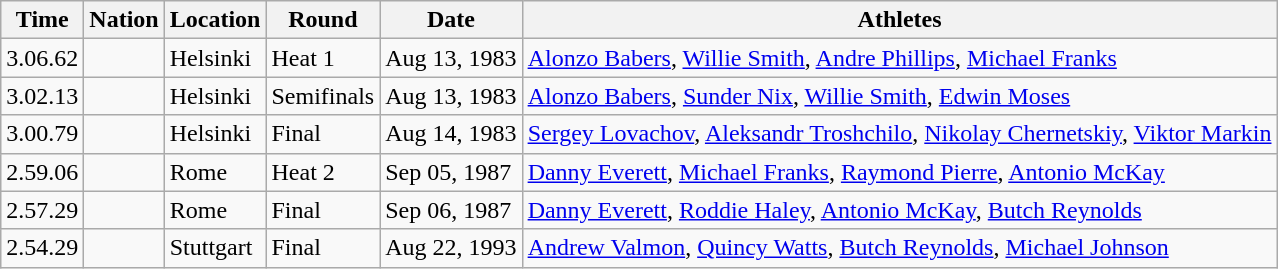<table class="wikitable sortable" style="text-align:left">
<tr>
<th>Time</th>
<th>Nation</th>
<th>Location</th>
<th>Round</th>
<th>Date</th>
<th>Athletes</th>
</tr>
<tr>
<td>3.06.62</td>
<td></td>
<td>Helsinki</td>
<td>Heat 1</td>
<td>Aug 13, 1983</td>
<td -align=left><a href='#'>Alonzo Babers</a>, <a href='#'>Willie Smith</a>, <a href='#'>Andre Phillips</a>, <a href='#'>Michael Franks</a></td>
</tr>
<tr>
<td>3.02.13</td>
<td></td>
<td>Helsinki</td>
<td>Semifinals</td>
<td>Aug 13, 1983</td>
<td -align=left><a href='#'>Alonzo Babers</a>, <a href='#'>Sunder Nix</a>, <a href='#'>Willie Smith</a>, <a href='#'>Edwin Moses</a></td>
</tr>
<tr>
<td>3.00.79</td>
<td></td>
<td>Helsinki</td>
<td>Final</td>
<td>Aug 14, 1983</td>
<td -align=left><a href='#'>Sergey Lovachov</a>, <a href='#'>Aleksandr Troshchilo</a>, <a href='#'>Nikolay Chernetskiy</a>, <a href='#'>Viktor Markin</a></td>
</tr>
<tr>
<td>2.59.06</td>
<td></td>
<td>Rome</td>
<td>Heat 2</td>
<td>Sep 05, 1987</td>
<td -align=left><a href='#'>Danny Everett</a>, <a href='#'>Michael Franks</a>, <a href='#'>Raymond Pierre</a>, <a href='#'>Antonio McKay</a></td>
</tr>
<tr>
<td>2.57.29</td>
<td></td>
<td>Rome</td>
<td>Final</td>
<td>Sep 06, 1987</td>
<td -align=left><a href='#'>Danny Everett</a>, <a href='#'>Roddie Haley</a>, <a href='#'>Antonio McKay</a>, <a href='#'>Butch Reynolds</a></td>
</tr>
<tr>
<td>2.54.29</td>
<td></td>
<td>Stuttgart</td>
<td>Final</td>
<td>Aug 22, 1993</td>
<td -align=left><a href='#'>Andrew Valmon</a>, <a href='#'>Quincy Watts</a>, <a href='#'>Butch Reynolds</a>, <a href='#'>Michael Johnson</a></td>
</tr>
</table>
